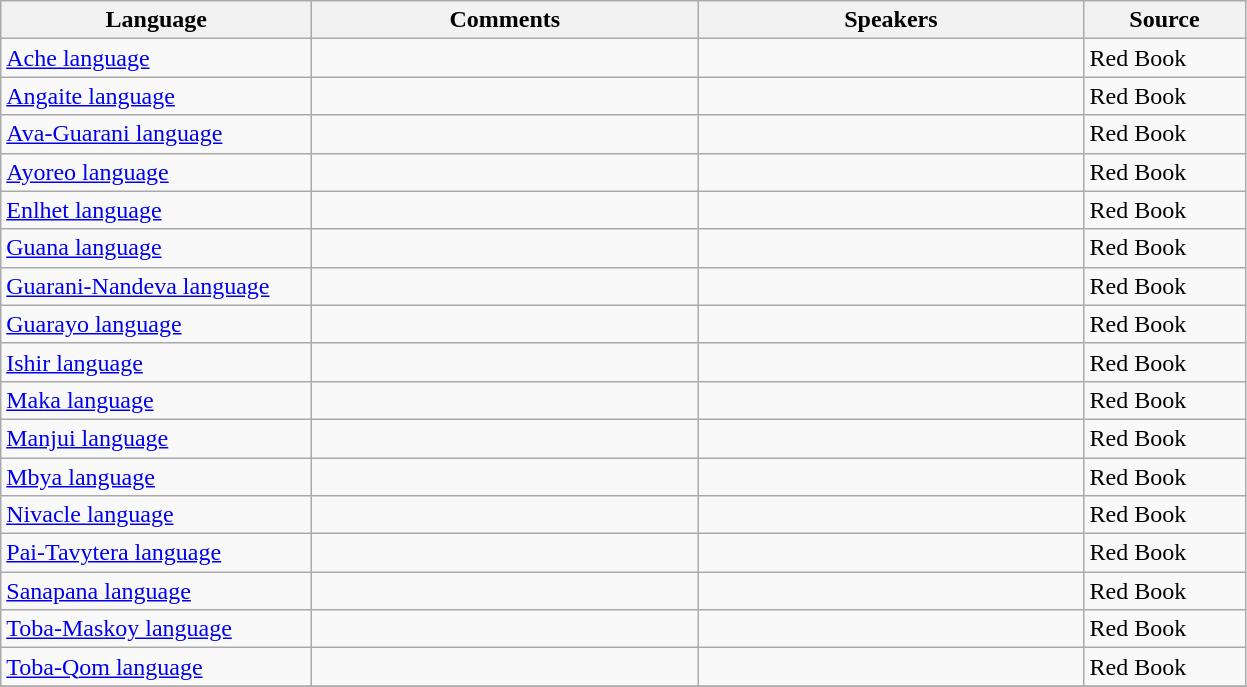<table class="wikitable">
<tr>
<th width=200pt>Language</th>
<th width=250pt>Comments</th>
<th width=250pt>Speakers</th>
<th width=100pt>Source</th>
</tr>
<tr>
<td><a href='#'>Ache language</a></td>
<td></td>
<td></td>
<td>Red Book</td>
</tr>
<tr>
<td><a href='#'>Angaite language</a></td>
<td></td>
<td></td>
<td>Red Book</td>
</tr>
<tr>
<td><a href='#'>Ava-Guarani language</a></td>
<td></td>
<td></td>
<td>Red Book</td>
</tr>
<tr>
<td><a href='#'>Ayoreo language</a></td>
<td></td>
<td></td>
<td>Red Book</td>
</tr>
<tr>
<td><a href='#'>Enlhet language</a></td>
<td></td>
<td></td>
<td>Red Book</td>
</tr>
<tr>
<td><a href='#'>Guana language</a></td>
<td></td>
<td></td>
<td>Red Book</td>
</tr>
<tr>
<td><a href='#'>Guarani-Nandeva language</a></td>
<td></td>
<td></td>
<td>Red Book</td>
</tr>
<tr>
<td><a href='#'>Guarayo language</a></td>
<td></td>
<td></td>
<td>Red Book</td>
</tr>
<tr>
<td><a href='#'>Ishir language</a></td>
<td></td>
<td></td>
<td>Red Book</td>
</tr>
<tr>
<td><a href='#'>Maka language</a></td>
<td></td>
<td></td>
<td>Red Book</td>
</tr>
<tr>
<td><a href='#'>Manjui language</a></td>
<td></td>
<td></td>
<td>Red Book</td>
</tr>
<tr>
<td><a href='#'>Mbya language</a></td>
<td></td>
<td></td>
<td>Red Book</td>
</tr>
<tr>
<td><a href='#'>Nivacle language</a></td>
<td></td>
<td></td>
<td>Red Book</td>
</tr>
<tr>
<td><a href='#'>Pai-Tavytera language</a></td>
<td></td>
<td></td>
<td>Red Book</td>
</tr>
<tr>
<td><a href='#'>Sanapana language</a></td>
<td></td>
<td></td>
<td>Red Book</td>
</tr>
<tr>
<td><a href='#'>Toba-Maskoy language</a></td>
<td></td>
<td></td>
<td>Red Book</td>
</tr>
<tr>
<td><a href='#'>Toba-Qom language</a></td>
<td></td>
<td></td>
<td>Red Book</td>
</tr>
<tr>
</tr>
</table>
